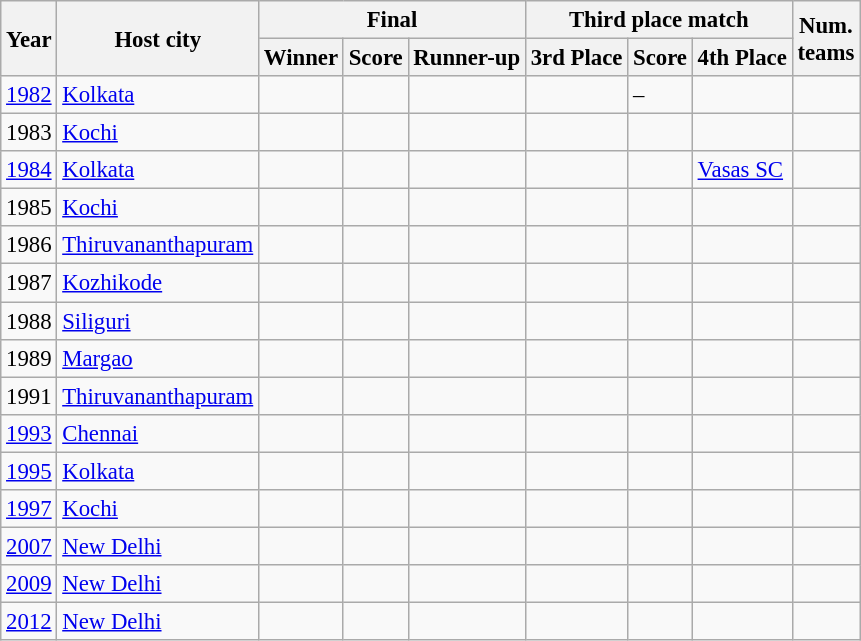<table class="wikitable sortable" style="font-size:95%; width: text-align:;">
<tr>
<th rowspan=2 width=>Year</th>
<th rowspan=2 width=>Host city</th>
<th colspan=3>Final</th>
<th colspan=3>Third place match</th>
<th rowspan=2>Num.<br>teams</th>
</tr>
<tr>
<th width=>Winner</th>
<th width=>Score</th>
<th width=>Runner-up</th>
<th width=>3rd Place</th>
<th width=>Score</th>
<th width=>4th Place</th>
</tr>
<tr>
<td><a href='#'>1982</a></td>
<td><a href='#'>Kolkata</a></td>
<td><strong></strong></td>
<td></td>
<td></td>
<td></td>
<td {{center>–</td>
<td></td>
<td></td>
</tr>
<tr>
<td>1983</td>
<td><a href='#'>Kochi</a></td>
<td><strong></strong></td>
<td></td>
<td></td>
<td></td>
<td></td>
<td></td>
<td></td>
</tr>
<tr>
<td><a href='#'>1984</a></td>
<td><a href='#'>Kolkata</a></td>
<td><strong></strong></td>
<td></td>
<td></td>
<td></td>
<td></td>
<td> <a href='#'>Vasas SC</a></td>
<td></td>
</tr>
<tr>
<td>1985</td>
<td><a href='#'>Kochi</a></td>
<td><strong></strong></td>
<td></td>
<td></td>
<td></td>
<td></td>
<td></td>
<td></td>
</tr>
<tr>
<td>1986</td>
<td><a href='#'>Thiruvananthapuram</a></td>
<td><strong></strong></td>
<td></td>
<td></td>
<td></td>
<td></td>
<td></td>
<td></td>
</tr>
<tr>
<td>1987</td>
<td><a href='#'>Kozhikode</a></td>
<td><strong></strong></td>
<td></td>
<td></td>
<td></td>
<td></td>
<td></td>
<td></td>
</tr>
<tr>
<td>1988</td>
<td><a href='#'>Siliguri</a></td>
<td><strong></strong></td>
<td></td>
<td></td>
<td></td>
<td></td>
<td></td>
<td></td>
</tr>
<tr>
<td>1989</td>
<td><a href='#'>Margao</a></td>
<td><strong></strong></td>
<td></td>
<td></td>
<td></td>
<td></td>
<td></td>
<td></td>
</tr>
<tr>
<td>1991</td>
<td><a href='#'>Thiruvananthapuram</a></td>
<td><strong> </strong></td>
<td></td>
<td></td>
<td></td>
<td></td>
<td></td>
<td></td>
</tr>
<tr>
<td><a href='#'>1993</a></td>
<td><a href='#'>Chennai</a></td>
<td><strong></strong></td>
<td></td>
<td></td>
<td></td>
<td></td>
<td></td>
<td></td>
</tr>
<tr>
<td><a href='#'>1995</a></td>
<td><a href='#'>Kolkata</a></td>
<td><strong></strong></td>
<td></td>
<td></td>
<td></td>
<td></td>
<td></td>
<td></td>
</tr>
<tr>
<td><a href='#'>1997</a></td>
<td><a href='#'>Kochi</a></td>
<td><strong></strong></td>
<td></td>
<td></td>
<td></td>
<td></td>
<td></td>
<td></td>
</tr>
<tr>
<td><a href='#'>2007</a></td>
<td><a href='#'>New Delhi</a></td>
<td><strong></strong></td>
<td></td>
<td></td>
<td></td>
<td></td>
<td></td>
<td></td>
</tr>
<tr>
<td><a href='#'>2009</a></td>
<td><a href='#'>New Delhi</a></td>
<td><strong></strong></td>
<td></td>
<td></td>
<td></td>
<td></td>
<td></td>
<td></td>
</tr>
<tr>
<td><a href='#'>2012</a></td>
<td><a href='#'>New Delhi</a></td>
<td><strong></strong></td>
<td></td>
<td></td>
<td></td>
<td></td>
<td></td>
<td></td>
</tr>
</table>
